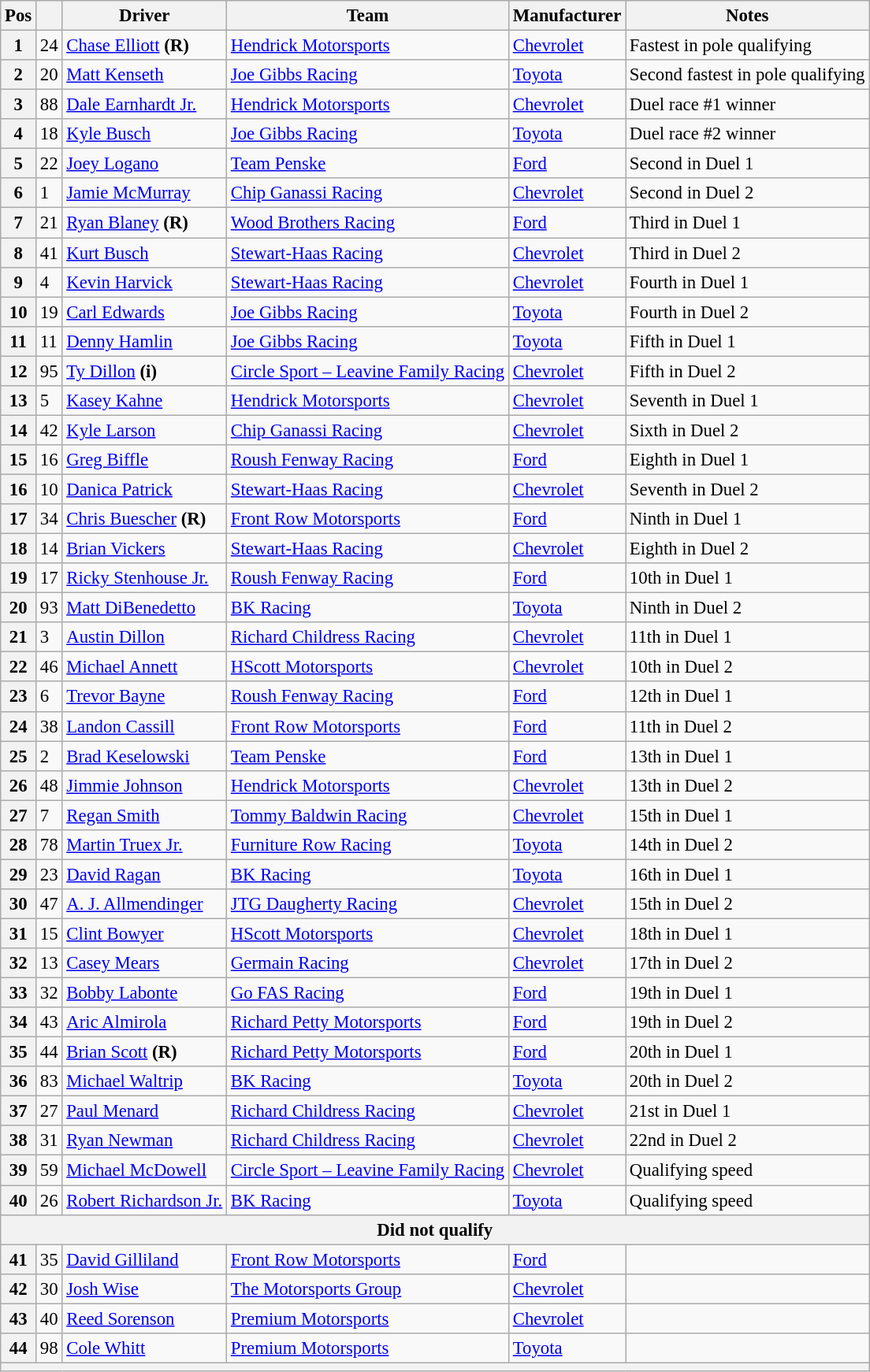<table class="wikitable" style="font-size:95%">
<tr>
<th>Pos</th>
<th></th>
<th>Driver</th>
<th>Team</th>
<th>Manufacturer</th>
<th>Notes</th>
</tr>
<tr>
<th>1</th>
<td>24</td>
<td><a href='#'>Chase Elliott</a> <strong>(R)</strong></td>
<td><a href='#'>Hendrick Motorsports</a></td>
<td><a href='#'>Chevrolet</a></td>
<td>Fastest in pole qualifying</td>
</tr>
<tr>
<th>2</th>
<td>20</td>
<td><a href='#'>Matt Kenseth</a></td>
<td><a href='#'>Joe Gibbs Racing</a></td>
<td><a href='#'>Toyota</a></td>
<td>Second fastest in pole qualifying</td>
</tr>
<tr>
<th>3</th>
<td>88</td>
<td><a href='#'>Dale Earnhardt Jr.</a></td>
<td><a href='#'>Hendrick Motorsports</a></td>
<td><a href='#'>Chevrolet</a></td>
<td>Duel race #1 winner</td>
</tr>
<tr>
<th>4</th>
<td>18</td>
<td><a href='#'>Kyle Busch</a></td>
<td><a href='#'>Joe Gibbs Racing</a></td>
<td><a href='#'>Toyota</a></td>
<td>Duel race #2 winner</td>
</tr>
<tr>
<th>5</th>
<td>22</td>
<td><a href='#'>Joey Logano</a></td>
<td><a href='#'>Team Penske</a></td>
<td><a href='#'>Ford</a></td>
<td>Second in Duel 1</td>
</tr>
<tr>
<th>6</th>
<td>1</td>
<td><a href='#'>Jamie McMurray</a></td>
<td><a href='#'>Chip Ganassi Racing</a></td>
<td><a href='#'>Chevrolet</a></td>
<td>Second in Duel 2</td>
</tr>
<tr>
<th>7</th>
<td>21</td>
<td><a href='#'>Ryan Blaney</a> <strong>(R)</strong></td>
<td><a href='#'>Wood Brothers Racing</a></td>
<td><a href='#'>Ford</a></td>
<td>Third in Duel 1</td>
</tr>
<tr>
<th>8</th>
<td>41</td>
<td><a href='#'>Kurt Busch</a></td>
<td><a href='#'>Stewart-Haas Racing</a></td>
<td><a href='#'>Chevrolet</a></td>
<td>Third in Duel 2</td>
</tr>
<tr>
<th>9</th>
<td>4</td>
<td><a href='#'>Kevin Harvick</a></td>
<td><a href='#'>Stewart-Haas Racing</a></td>
<td><a href='#'>Chevrolet</a></td>
<td>Fourth in Duel 1</td>
</tr>
<tr>
<th>10</th>
<td>19</td>
<td><a href='#'>Carl Edwards</a></td>
<td><a href='#'>Joe Gibbs Racing</a></td>
<td><a href='#'>Toyota</a></td>
<td>Fourth in Duel 2</td>
</tr>
<tr>
<th>11</th>
<td>11</td>
<td><a href='#'>Denny Hamlin</a></td>
<td><a href='#'>Joe Gibbs Racing</a></td>
<td><a href='#'>Toyota</a></td>
<td>Fifth in Duel 1</td>
</tr>
<tr>
<th>12</th>
<td>95</td>
<td><a href='#'>Ty Dillon</a> <strong>(i)</strong></td>
<td><a href='#'>Circle Sport – Leavine Family Racing</a></td>
<td><a href='#'>Chevrolet</a></td>
<td>Fifth in Duel 2</td>
</tr>
<tr>
<th>13</th>
<td>5</td>
<td><a href='#'>Kasey Kahne</a></td>
<td><a href='#'>Hendrick Motorsports</a></td>
<td><a href='#'>Chevrolet</a></td>
<td>Seventh in Duel 1</td>
</tr>
<tr>
<th>14</th>
<td>42</td>
<td><a href='#'>Kyle Larson</a></td>
<td><a href='#'>Chip Ganassi Racing</a></td>
<td><a href='#'>Chevrolet</a></td>
<td>Sixth in Duel 2</td>
</tr>
<tr>
<th>15</th>
<td>16</td>
<td><a href='#'>Greg Biffle</a></td>
<td><a href='#'>Roush Fenway Racing</a></td>
<td><a href='#'>Ford</a></td>
<td>Eighth in Duel 1</td>
</tr>
<tr>
<th>16</th>
<td>10</td>
<td><a href='#'>Danica Patrick</a></td>
<td><a href='#'>Stewart-Haas Racing</a></td>
<td><a href='#'>Chevrolet</a></td>
<td>Seventh in Duel 2</td>
</tr>
<tr>
<th>17</th>
<td>34</td>
<td><a href='#'>Chris Buescher</a> <strong>(R)</strong></td>
<td><a href='#'>Front Row Motorsports</a></td>
<td><a href='#'>Ford</a></td>
<td>Ninth in Duel 1</td>
</tr>
<tr>
<th>18</th>
<td>14</td>
<td><a href='#'>Brian Vickers</a></td>
<td><a href='#'>Stewart-Haas Racing</a></td>
<td><a href='#'>Chevrolet</a></td>
<td>Eighth in Duel 2</td>
</tr>
<tr>
<th>19</th>
<td>17</td>
<td><a href='#'>Ricky Stenhouse Jr.</a></td>
<td><a href='#'>Roush Fenway Racing</a></td>
<td><a href='#'>Ford</a></td>
<td>10th in Duel 1</td>
</tr>
<tr>
<th>20</th>
<td>93</td>
<td><a href='#'>Matt DiBenedetto</a></td>
<td><a href='#'>BK Racing</a></td>
<td><a href='#'>Toyota</a></td>
<td>Ninth in Duel 2</td>
</tr>
<tr>
<th>21</th>
<td>3</td>
<td><a href='#'>Austin Dillon</a></td>
<td><a href='#'>Richard Childress Racing</a></td>
<td><a href='#'>Chevrolet</a></td>
<td>11th in Duel 1</td>
</tr>
<tr>
<th>22</th>
<td>46</td>
<td><a href='#'>Michael Annett</a></td>
<td><a href='#'>HScott Motorsports</a></td>
<td><a href='#'>Chevrolet</a></td>
<td>10th in Duel 2</td>
</tr>
<tr>
<th>23</th>
<td>6</td>
<td><a href='#'>Trevor Bayne</a></td>
<td><a href='#'>Roush Fenway Racing</a></td>
<td><a href='#'>Ford</a></td>
<td>12th in Duel 1</td>
</tr>
<tr>
<th>24</th>
<td>38</td>
<td><a href='#'>Landon Cassill</a></td>
<td><a href='#'>Front Row Motorsports</a></td>
<td><a href='#'>Ford</a></td>
<td>11th in Duel 2</td>
</tr>
<tr>
<th>25</th>
<td>2</td>
<td><a href='#'>Brad Keselowski</a></td>
<td><a href='#'>Team Penske</a></td>
<td><a href='#'>Ford</a></td>
<td>13th in Duel 1</td>
</tr>
<tr>
<th>26</th>
<td>48</td>
<td><a href='#'>Jimmie Johnson</a></td>
<td><a href='#'>Hendrick Motorsports</a></td>
<td><a href='#'>Chevrolet</a></td>
<td>13th in Duel 2</td>
</tr>
<tr>
<th>27</th>
<td>7</td>
<td><a href='#'>Regan Smith</a></td>
<td><a href='#'>Tommy Baldwin Racing</a></td>
<td><a href='#'>Chevrolet</a></td>
<td>15th in Duel 1</td>
</tr>
<tr>
<th>28</th>
<td>78</td>
<td><a href='#'>Martin Truex Jr.</a></td>
<td><a href='#'>Furniture Row Racing</a></td>
<td><a href='#'>Toyota</a></td>
<td>14th in Duel 2</td>
</tr>
<tr>
<th>29</th>
<td>23</td>
<td><a href='#'>David Ragan</a></td>
<td><a href='#'>BK Racing</a></td>
<td><a href='#'>Toyota</a></td>
<td>16th in Duel 1</td>
</tr>
<tr>
<th>30</th>
<td>47</td>
<td><a href='#'>A. J. Allmendinger</a></td>
<td><a href='#'>JTG Daugherty Racing</a></td>
<td><a href='#'>Chevrolet</a></td>
<td>15th in Duel 2</td>
</tr>
<tr>
<th>31</th>
<td>15</td>
<td><a href='#'>Clint Bowyer</a></td>
<td><a href='#'>HScott Motorsports</a></td>
<td><a href='#'>Chevrolet</a></td>
<td>18th in Duel 1</td>
</tr>
<tr>
<th>32</th>
<td>13</td>
<td><a href='#'>Casey Mears</a></td>
<td><a href='#'>Germain Racing</a></td>
<td><a href='#'>Chevrolet</a></td>
<td>17th in Duel 2</td>
</tr>
<tr>
<th>33</th>
<td>32</td>
<td><a href='#'>Bobby Labonte</a></td>
<td><a href='#'>Go FAS Racing</a></td>
<td><a href='#'>Ford</a></td>
<td>19th in Duel 1</td>
</tr>
<tr>
<th>34</th>
<td>43</td>
<td><a href='#'>Aric Almirola</a></td>
<td><a href='#'>Richard Petty Motorsports</a></td>
<td><a href='#'>Ford</a></td>
<td>19th in Duel 2</td>
</tr>
<tr>
<th>35</th>
<td>44</td>
<td><a href='#'>Brian Scott</a> <strong>(R)</strong></td>
<td><a href='#'>Richard Petty Motorsports</a></td>
<td><a href='#'>Ford</a></td>
<td>20th in Duel 1</td>
</tr>
<tr>
<th>36</th>
<td>83</td>
<td><a href='#'>Michael Waltrip</a></td>
<td><a href='#'>BK Racing</a></td>
<td><a href='#'>Toyota</a></td>
<td>20th in Duel 2</td>
</tr>
<tr>
<th>37</th>
<td>27</td>
<td><a href='#'>Paul Menard</a></td>
<td><a href='#'>Richard Childress Racing</a></td>
<td><a href='#'>Chevrolet</a></td>
<td>21st in Duel 1</td>
</tr>
<tr>
<th>38</th>
<td>31</td>
<td><a href='#'>Ryan Newman</a></td>
<td><a href='#'>Richard Childress Racing</a></td>
<td><a href='#'>Chevrolet</a></td>
<td>22nd in Duel 2</td>
</tr>
<tr>
<th>39</th>
<td>59</td>
<td><a href='#'>Michael McDowell</a></td>
<td><a href='#'>Circle Sport – Leavine Family Racing</a></td>
<td><a href='#'>Chevrolet</a></td>
<td>Qualifying speed</td>
</tr>
<tr>
<th>40</th>
<td>26</td>
<td><a href='#'>Robert Richardson Jr.</a></td>
<td><a href='#'>BK Racing</a></td>
<td><a href='#'>Toyota</a></td>
<td>Qualifying speed</td>
</tr>
<tr>
<th colspan="6">Did not qualify</th>
</tr>
<tr>
<th>41</th>
<td>35</td>
<td><a href='#'>David Gilliland</a></td>
<td><a href='#'>Front Row Motorsports</a></td>
<td><a href='#'>Ford</a></td>
<td></td>
</tr>
<tr>
<th>42</th>
<td>30</td>
<td><a href='#'>Josh Wise</a></td>
<td><a href='#'>The Motorsports Group</a></td>
<td><a href='#'>Chevrolet</a></td>
<td></td>
</tr>
<tr>
<th>43</th>
<td>40</td>
<td><a href='#'>Reed Sorenson</a></td>
<td><a href='#'>Premium Motorsports</a></td>
<td><a href='#'>Chevrolet</a></td>
<td></td>
</tr>
<tr>
<th>44</th>
<td>98</td>
<td><a href='#'>Cole Whitt</a></td>
<td><a href='#'>Premium Motorsports</a></td>
<td><a href='#'>Toyota</a></td>
<td></td>
</tr>
<tr>
<th colspan="6"></th>
</tr>
</table>
